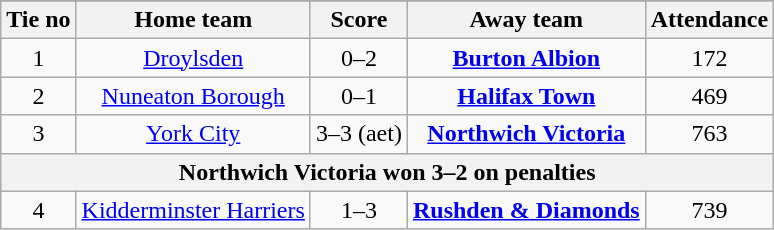<table border=0 cellpadding=0 cellspacing=0>
<tr>
<td valign="top"><br><table class="wikitable" style="text-align: center">
<tr>
</tr>
<tr>
<th>Tie no</th>
<th>Home team</th>
<th>Score</th>
<th>Away team</th>
<th>Attendance</th>
</tr>
<tr>
<td>1</td>
<td><a href='#'>Droylsden</a></td>
<td>0–2</td>
<td><strong><a href='#'>Burton Albion</a></strong></td>
<td>172</td>
</tr>
<tr>
<td>2</td>
<td><a href='#'>Nuneaton Borough</a></td>
<td>0–1</td>
<td><strong><a href='#'>Halifax Town</a></strong></td>
<td>469</td>
</tr>
<tr>
<td>3</td>
<td><a href='#'>York City</a></td>
<td>3–3 (aet)</td>
<td><strong><a href='#'>Northwich Victoria</a></strong></td>
<td>763</td>
</tr>
<tr>
<th colspan=5>Northwich Victoria won 3–2 on penalties</th>
</tr>
<tr>
<td>4</td>
<td><a href='#'>Kidderminster Harriers</a></td>
<td>1–3</td>
<td><strong><a href='#'>Rushden & Diamonds</a></strong></td>
<td>739</td>
</tr>
</table>
</td>
</tr>
</table>
